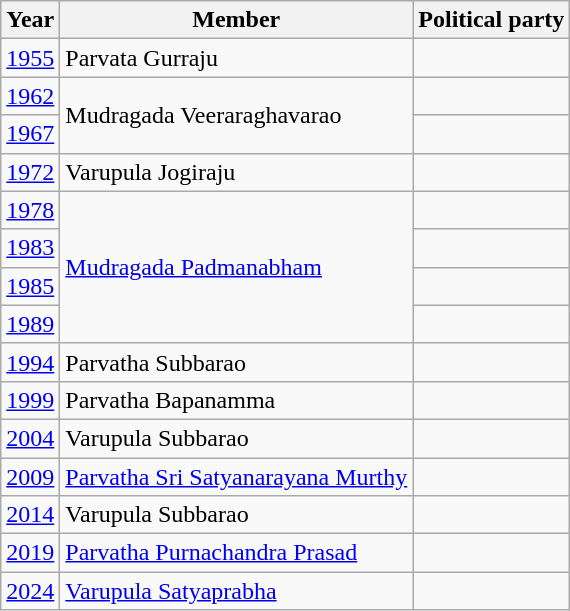<table class="wikitable sortable">
<tr>
<th>Year</th>
<th>Member</th>
<th colspan="2">Political party</th>
</tr>
<tr>
<td><a href='#'>1955</a></td>
<td>Parvata Gurraju</td>
<td></td>
</tr>
<tr>
<td><a href='#'>1962</a></td>
<td rowspan=2>Mudragada Veeraraghavarao</td>
<td></td>
</tr>
<tr>
<td><a href='#'>1967</a></td>
</tr>
<tr>
<td><a href='#'>1972</a></td>
<td>Varupula Jogiraju</td>
<td></td>
</tr>
<tr>
<td><a href='#'>1978</a></td>
<td rowspan=4><a href='#'>Mudragada Padmanabham</a></td>
<td></td>
</tr>
<tr>
<td><a href='#'>1983</a></td>
<td></td>
</tr>
<tr>
<td><a href='#'>1985</a></td>
</tr>
<tr>
<td><a href='#'>1989</a></td>
<td></td>
</tr>
<tr>
<td><a href='#'>1994</a></td>
<td>Parvatha Subbarao</td>
<td></td>
</tr>
<tr>
<td><a href='#'>1999</a></td>
<td>Parvatha Bapanamma</td>
</tr>
<tr>
<td><a href='#'>2004</a></td>
<td>Varupula Subbarao</td>
<td></td>
</tr>
<tr>
<td><a href='#'>2009</a></td>
<td><a href='#'>Parvatha Sri Satyanarayana Murthy</a></td>
<td></td>
</tr>
<tr>
<td><a href='#'>2014</a></td>
<td>Varupula Subbarao</td>
<td></td>
</tr>
<tr>
<td><a href='#'>2019</a></td>
<td><a href='#'>Parvatha Purnachandra Prasad</a></td>
</tr>
<tr>
<td><a href='#'>2024</a></td>
<td><a href='#'>Varupula Satyaprabha</a></td>
<td></td>
</tr>
</table>
